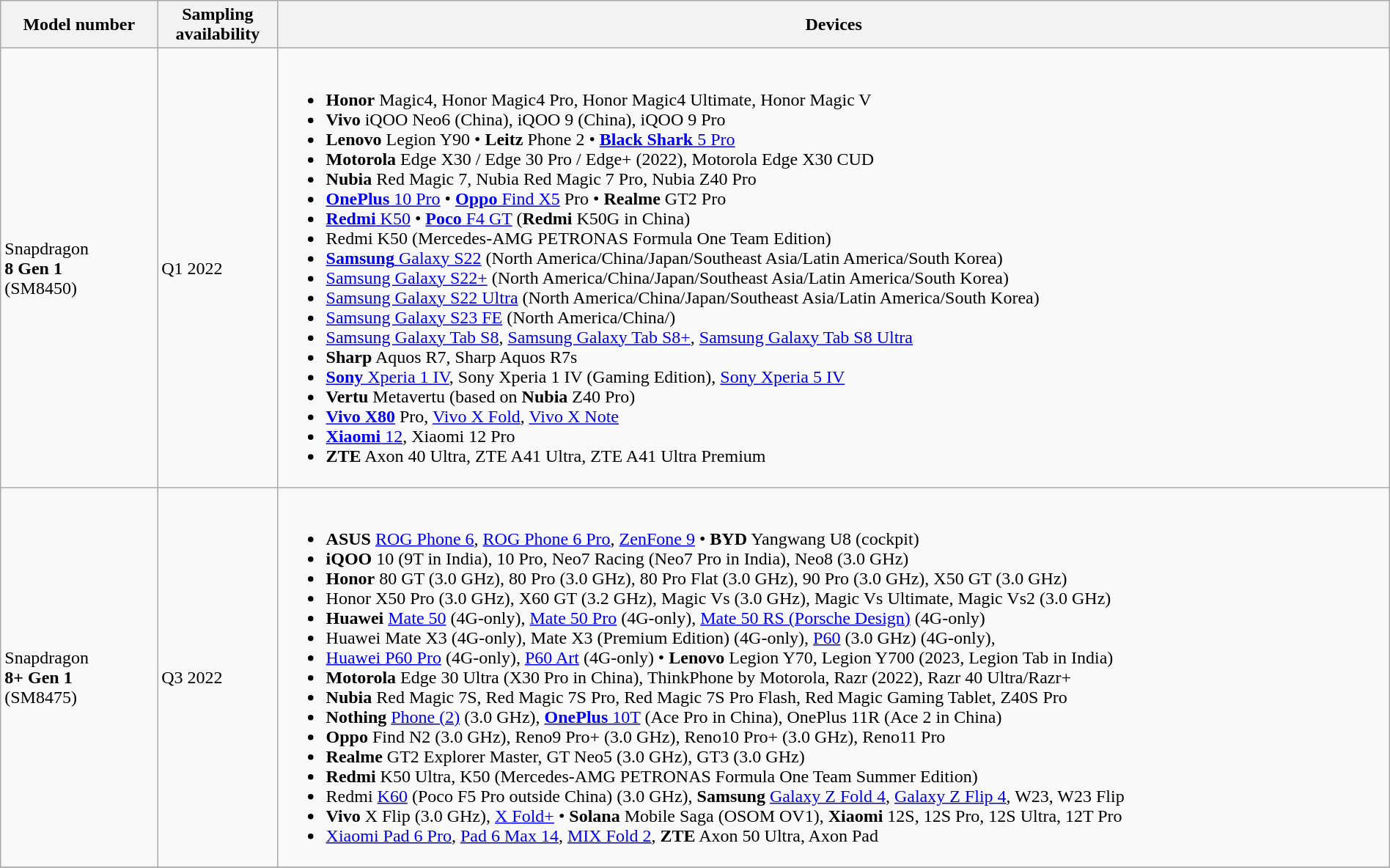<table class="wikitable" style="width:100%">
<tr>
<th>Model number</th>
<th>Sampling<br>availability</th>
<th>Devices</th>
</tr>
<tr>
<td>Snapdragon<br><b>8 Gen 1</b><br>(SM8450)</td>
<td>Q1 2022</td>
<td><br><ul><li><strong>Honor</strong> Magic4, Honor Magic4 Pro, Honor Magic4 Ultimate, Honor Magic V</li><li><strong>Vivo</strong> iQOO Neo6 (China), iQOO 9 (China), iQOO 9 Pro</li><li><strong>Lenovo</strong> Legion Y90 • <strong>Leitz</strong> Phone 2 • <a href='#'><strong>Black Shark</strong> 5 Pro</a></li><li><strong>Motorola</strong> Edge X30 / Edge 30 Pro / Edge+ (2022), Motorola Edge X30 CUD</li><li><strong>Nubia</strong> Red Magic 7, Nubia Red Magic 7 Pro, Nubia Z40 Pro</li><li><a href='#'><strong>OnePlus</strong> 10 Pro</a> • <a href='#'><strong>Oppo</strong> Find X5</a> Pro • <strong>Realme</strong> GT2 Pro</li><li><a href='#'><strong>Redmi</strong> K50</a> • <a href='#'><strong>Poco</strong> F4 GT</a> (<strong>Redmi</strong> K50G in China)</li><li>Redmi K50 (Mercedes-AMG PETRONAS Formula One Team Edition)</li><li><a href='#'><strong>Samsung</strong> Galaxy S22</a> (North America/China/Japan/Southeast Asia/Latin America/South Korea)</li><li><a href='#'>Samsung Galaxy S22+</a> (North America/China/Japan/Southeast Asia/Latin America/South Korea)</li><li><a href='#'>Samsung Galaxy S22 Ultra</a> (North America/China/Japan/Southeast Asia/Latin America/South Korea)</li><li><a href='#'>Samsung Galaxy S23 FE</a> (North America/China/)</li><li><a href='#'>Samsung Galaxy Tab S8</a>, <a href='#'>Samsung Galaxy Tab S8+</a>, <a href='#'>Samsung Galaxy Tab S8 Ultra</a></li><li><strong>Sharp</strong> Aquos R7, Sharp Aquos R7s</li><li><a href='#'><strong>Sony</strong> Xperia 1 IV</a>, Sony Xperia 1 IV (Gaming Edition), <a href='#'>Sony Xperia 5 IV</a></li><li><strong>Vertu</strong> Metavertu (based on <strong>Nubia</strong> Z40 Pro)</li><li><strong><a href='#'>Vivo X80</a></strong> Pro, <a href='#'>Vivo X Fold</a>, <a href='#'>Vivo X Note</a></li><li><a href='#'><strong>Xiaomi</strong> 12</a>, Xiaomi 12 Pro</li><li><strong>ZTE</strong> Axon 40 Ultra, ZTE A41 Ultra, ZTE A41 Ultra Premium</li></ul></td>
</tr>
<tr>
<td>Snapdragon<br><b>8+ Gen 1</b><br>(SM8475)</td>
<td>Q3 2022</td>
<td><br><ul><li><strong>ASUS</strong> <a href='#'>ROG Phone 6</a>, <a href='#'>ROG Phone 6 Pro</a>, <a href='#'>ZenFone 9</a> • <strong>BYD</strong> Yangwang U8 (cockpit)</li><li><strong>iQOO</strong> 10 (9T in India), 10 Pro, Neo7 Racing (Neo7 Pro in India), Neo8 (3.0 GHz)</li><li><strong>Honor</strong> 80 GT (3.0 GHz), 80 Pro (3.0 GHz), 80 Pro Flat (3.0 GHz), 90 Pro (3.0 GHz), X50 GT (3.0 GHz)</li><li>Honor X50 Pro (3.0 GHz), X60 GT (3.2 GHz), Magic Vs (3.0 GHz), Magic Vs Ultimate, Magic Vs2 (3.0 GHz)</li><li><strong>Huawei</strong> <a href='#'>Mate 50</a> (4G-only), <a href='#'>Mate 50 Pro</a> (4G-only), <a href='#'>Mate 50 RS (Porsche Design)</a> (4G-only)</li><li>Huawei Mate X3 (4G-only), Mate X3 (Premium Edition) (4G-only), <a href='#'>P60</a> (3.0 GHz) (4G-only),</li><li><a href='#'>Huawei P60 Pro</a> (4G-only), <a href='#'>P60 Art</a> (4G-only) • <strong>Lenovo</strong> Legion Y70, Legion Y700 (2023, Legion Tab in India)</li><li><strong>Motorola</strong> Edge 30 Ultra (X30 Pro in China), ThinkPhone by Motorola, Razr (2022), Razr 40 Ultra/Razr+</li><li><strong>Nubia</strong> Red Magic 7S, Red Magic 7S Pro, Red Magic 7S Pro Flash, Red Magic Gaming Tablet, Z40S Pro</li><li><strong>Nothing</strong> <a href='#'>Phone (2)</a> (3.0 GHz), <a href='#'><strong>OnePlus</strong> 10T</a> (Ace Pro in China), OnePlus 11R (Ace 2 in China)</li><li><strong>Oppo</strong> Find N2 (3.0 GHz), Reno9 Pro+ (3.0 GHz), Reno10 Pro+ (3.0 GHz), Reno11 Pro</li><li><strong>Realme</strong> GT2 Explorer Master, GT Neo5 (3.0 GHz), GT3 (3.0 GHz)</li><li><strong>Redmi</strong> K50 Ultra, K50 (Mercedes-AMG PETRONAS Formula One Team Summer Edition)</li><li>Redmi <a href='#'>K60</a> (Poco F5 Pro outside China) (3.0 GHz), <strong>Samsung</strong> <a href='#'>Galaxy Z Fold 4</a>, <a href='#'>Galaxy Z Flip 4</a>, W23, W23 Flip</li><li><strong>Vivo</strong> X Flip (3.0 GHz), <a href='#'>X Fold+</a> • <strong>Solana</strong> Mobile Saga (OSOM OV1), <strong>Xiaomi</strong> 12S, 12S Pro, 12S Ultra, 12T Pro</li><li><a href='#'>Xiaomi Pad 6 Pro</a>, <a href='#'>Pad 6 Max 14</a>, <a href='#'>MIX Fold 2</a>, <strong>ZTE</strong> Axon 50 Ultra, Axon Pad</li></ul></td>
</tr>
<tr>
</tr>
</table>
